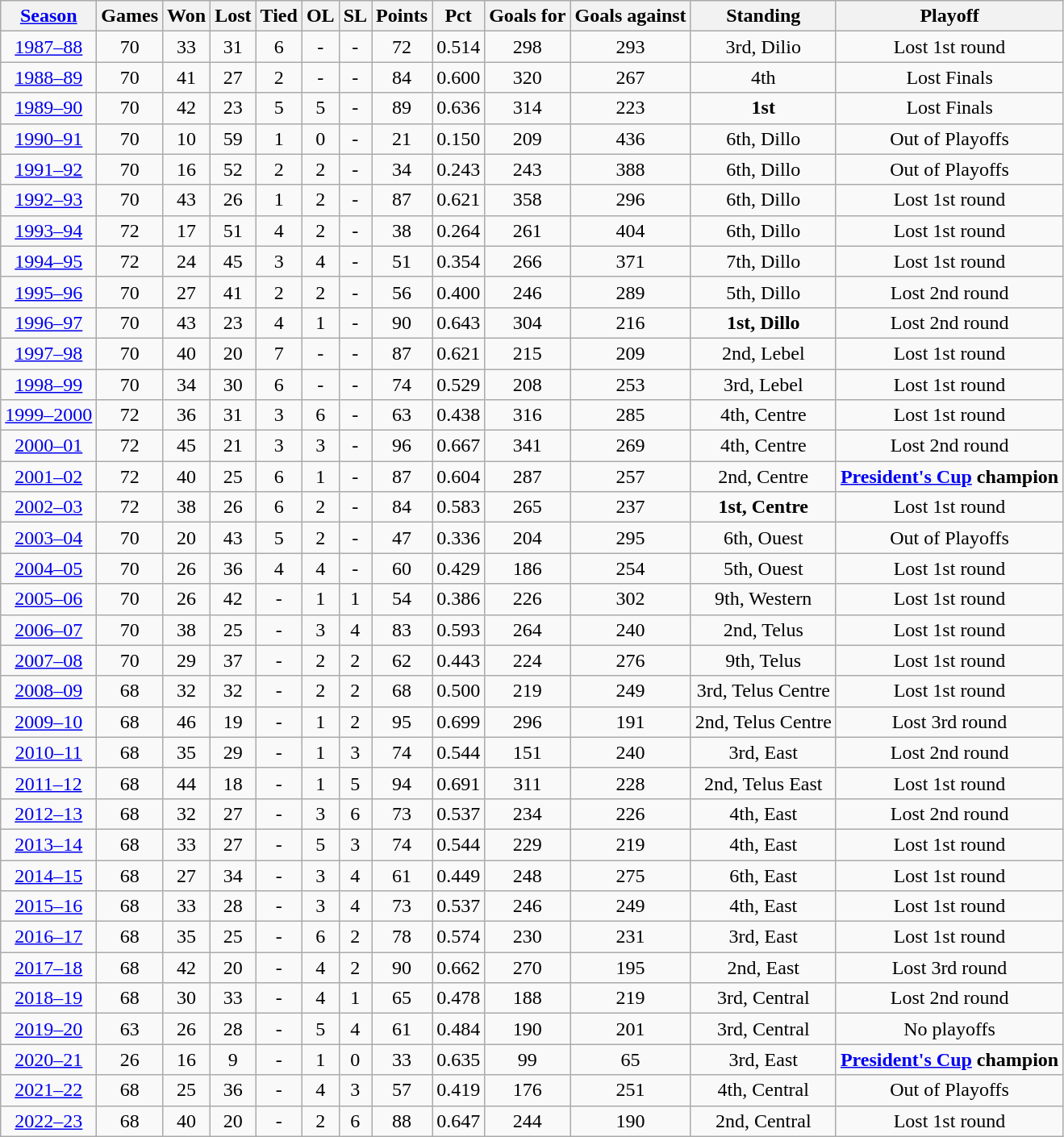<table class="wikitable" style="text-align:center">
<tr>
<th><a href='#'>Season</a></th>
<th>Games</th>
<th>Won</th>
<th>Lost</th>
<th>Tied</th>
<th>OL</th>
<th>SL</th>
<th>Points</th>
<th>Pct</th>
<th>Goals for</th>
<th>Goals against</th>
<th>Standing</th>
<th>Playoff</th>
</tr>
<tr>
<td><a href='#'>1987–88</a></td>
<td>70</td>
<td>33</td>
<td>31</td>
<td>6</td>
<td>-</td>
<td>-</td>
<td>72</td>
<td>0.514</td>
<td>298</td>
<td>293</td>
<td>3rd, Dilio</td>
<td>Lost 1st round</td>
</tr>
<tr>
<td><a href='#'>1988–89</a></td>
<td>70</td>
<td>41</td>
<td>27</td>
<td>2</td>
<td>-</td>
<td>-</td>
<td>84</td>
<td>0.600</td>
<td>320</td>
<td>267</td>
<td>4th</td>
<td>Lost Finals</td>
</tr>
<tr>
<td><a href='#'>1989–90</a></td>
<td>70</td>
<td>42</td>
<td>23</td>
<td>5</td>
<td>5</td>
<td>-</td>
<td>89</td>
<td>0.636</td>
<td>314</td>
<td>223</td>
<td><strong>1st</strong></td>
<td>Lost Finals</td>
</tr>
<tr>
<td><a href='#'>1990–91</a></td>
<td>70</td>
<td>10</td>
<td>59</td>
<td>1</td>
<td>0</td>
<td>-</td>
<td>21</td>
<td>0.150</td>
<td>209</td>
<td>436</td>
<td>6th, Dillo</td>
<td>Out of Playoffs</td>
</tr>
<tr>
<td><a href='#'>1991–92</a></td>
<td>70</td>
<td>16</td>
<td>52</td>
<td>2</td>
<td>2</td>
<td>-</td>
<td>34</td>
<td>0.243</td>
<td>243</td>
<td>388</td>
<td>6th, Dillo</td>
<td>Out of Playoffs</td>
</tr>
<tr>
<td><a href='#'>1992–93</a></td>
<td>70</td>
<td>43</td>
<td>26</td>
<td>1</td>
<td>2</td>
<td>-</td>
<td>87</td>
<td>0.621</td>
<td>358</td>
<td>296</td>
<td>6th, Dillo</td>
<td>Lost 1st round</td>
</tr>
<tr>
<td><a href='#'>1993–94</a></td>
<td>72</td>
<td>17</td>
<td>51</td>
<td>4</td>
<td>2</td>
<td>-</td>
<td>38</td>
<td>0.264</td>
<td>261</td>
<td>404</td>
<td>6th, Dillo</td>
<td>Lost 1st round</td>
</tr>
<tr>
<td><a href='#'>1994–95</a></td>
<td>72</td>
<td>24</td>
<td>45</td>
<td>3</td>
<td>4</td>
<td>-</td>
<td>51</td>
<td>0.354</td>
<td>266</td>
<td>371</td>
<td>7th, Dillo</td>
<td>Lost 1st round</td>
</tr>
<tr>
<td><a href='#'>1995–96</a></td>
<td>70</td>
<td>27</td>
<td>41</td>
<td>2</td>
<td>2</td>
<td>-</td>
<td>56</td>
<td>0.400</td>
<td>246</td>
<td>289</td>
<td>5th, Dillo</td>
<td>Lost 2nd round</td>
</tr>
<tr>
<td><a href='#'>1996–97</a></td>
<td>70</td>
<td>43</td>
<td>23</td>
<td>4</td>
<td>1</td>
<td>-</td>
<td>90</td>
<td>0.643</td>
<td>304</td>
<td>216</td>
<td><strong>1st, Dillo</strong></td>
<td>Lost 2nd round</td>
</tr>
<tr>
<td><a href='#'>1997–98</a></td>
<td>70</td>
<td>40</td>
<td>20</td>
<td>7</td>
<td>-</td>
<td>-</td>
<td>87</td>
<td>0.621</td>
<td>215</td>
<td>209</td>
<td>2nd, Lebel</td>
<td>Lost 1st round</td>
</tr>
<tr>
<td><a href='#'>1998–99</a></td>
<td>70</td>
<td>34</td>
<td>30</td>
<td>6</td>
<td>-</td>
<td>-</td>
<td>74</td>
<td>0.529</td>
<td>208</td>
<td>253</td>
<td>3rd, Lebel</td>
<td>Lost 1st round</td>
</tr>
<tr>
<td><a href='#'>1999–2000</a></td>
<td>72</td>
<td>36</td>
<td>31</td>
<td>3</td>
<td>6</td>
<td>-</td>
<td>63</td>
<td>0.438</td>
<td>316</td>
<td>285</td>
<td>4th, Centre</td>
<td>Lost 1st round</td>
</tr>
<tr>
<td><a href='#'>2000–01</a></td>
<td>72</td>
<td>45</td>
<td>21</td>
<td>3</td>
<td>3</td>
<td>-</td>
<td>96</td>
<td>0.667</td>
<td>341</td>
<td>269</td>
<td>4th, Centre</td>
<td>Lost 2nd round</td>
</tr>
<tr>
<td><a href='#'>2001–02</a></td>
<td>72</td>
<td>40</td>
<td>25</td>
<td>6</td>
<td>1</td>
<td>-</td>
<td>87</td>
<td>0.604</td>
<td>287</td>
<td>257</td>
<td>2nd, Centre</td>
<td><strong><a href='#'>President's Cup</a> champion<br></strong></td>
</tr>
<tr>
<td><a href='#'>2002–03</a></td>
<td>72</td>
<td>38</td>
<td>26</td>
<td>6</td>
<td>2</td>
<td>-</td>
<td>84</td>
<td>0.583</td>
<td>265</td>
<td>237</td>
<td><strong>1st, Centre</strong></td>
<td>Lost 1st round</td>
</tr>
<tr>
<td><a href='#'>2003–04</a></td>
<td>70</td>
<td>20</td>
<td>43</td>
<td>5</td>
<td>2</td>
<td>-</td>
<td>47</td>
<td>0.336</td>
<td>204</td>
<td>295</td>
<td>6th, Ouest</td>
<td>Out of Playoffs</td>
</tr>
<tr>
<td><a href='#'>2004–05</a></td>
<td>70</td>
<td>26</td>
<td>36</td>
<td>4</td>
<td>4</td>
<td>-</td>
<td>60</td>
<td>0.429</td>
<td>186</td>
<td>254</td>
<td>5th, Ouest</td>
<td>Lost 1st round</td>
</tr>
<tr>
<td><a href='#'>2005–06</a></td>
<td>70</td>
<td>26</td>
<td>42</td>
<td>-</td>
<td>1</td>
<td>1</td>
<td>54</td>
<td>0.386</td>
<td>226</td>
<td>302</td>
<td>9th, Western</td>
<td>Lost 1st round</td>
</tr>
<tr>
<td><a href='#'>2006–07</a></td>
<td>70</td>
<td>38</td>
<td>25</td>
<td>-</td>
<td>3</td>
<td>4</td>
<td>83</td>
<td>0.593</td>
<td>264</td>
<td>240</td>
<td>2nd, Telus</td>
<td>Lost 1st round</td>
</tr>
<tr>
<td><a href='#'>2007–08</a></td>
<td>70</td>
<td>29</td>
<td>37</td>
<td>-</td>
<td>2</td>
<td>2</td>
<td>62</td>
<td>0.443</td>
<td>224</td>
<td>276</td>
<td>9th, Telus</td>
<td>Lost 1st round</td>
</tr>
<tr>
<td><a href='#'>2008–09</a></td>
<td>68</td>
<td>32</td>
<td>32</td>
<td>-</td>
<td>2</td>
<td>2</td>
<td>68</td>
<td>0.500</td>
<td>219</td>
<td>249</td>
<td>3rd, Telus Centre</td>
<td>Lost 1st round</td>
</tr>
<tr>
<td><a href='#'>2009–10</a></td>
<td>68</td>
<td>46</td>
<td>19</td>
<td>-</td>
<td>1</td>
<td>2</td>
<td>95</td>
<td>0.699</td>
<td>296</td>
<td>191</td>
<td>2nd, Telus Centre</td>
<td>Lost 3rd round</td>
</tr>
<tr>
<td><a href='#'>2010–11</a></td>
<td>68</td>
<td>35</td>
<td>29</td>
<td>-</td>
<td>1</td>
<td>3</td>
<td>74</td>
<td>0.544</td>
<td>151</td>
<td>240</td>
<td>3rd, East</td>
<td>Lost 2nd round</td>
</tr>
<tr>
<td><a href='#'>2011–12</a></td>
<td>68</td>
<td>44</td>
<td>18</td>
<td>-</td>
<td>1</td>
<td>5</td>
<td>94</td>
<td>0.691</td>
<td>311</td>
<td>228</td>
<td>2nd, Telus East</td>
<td>Lost 1st round</td>
</tr>
<tr>
<td><a href='#'>2012–13</a></td>
<td>68</td>
<td>32</td>
<td>27</td>
<td>-</td>
<td>3</td>
<td>6</td>
<td>73</td>
<td>0.537</td>
<td>234</td>
<td>226</td>
<td>4th, East</td>
<td>Lost 2nd round</td>
</tr>
<tr>
<td><a href='#'>2013–14</a></td>
<td>68</td>
<td>33</td>
<td>27</td>
<td>-</td>
<td>5</td>
<td>3</td>
<td>74</td>
<td>0.544</td>
<td>229</td>
<td>219</td>
<td>4th, East</td>
<td>Lost 1st round</td>
</tr>
<tr>
<td><a href='#'>2014–15</a></td>
<td>68</td>
<td>27</td>
<td>34</td>
<td>-</td>
<td>3</td>
<td>4</td>
<td>61</td>
<td>0.449</td>
<td>248</td>
<td>275</td>
<td>6th, East</td>
<td>Lost 1st round</td>
</tr>
<tr>
<td><a href='#'>2015–16</a></td>
<td>68</td>
<td>33</td>
<td>28</td>
<td>-</td>
<td>3</td>
<td>4</td>
<td>73</td>
<td>0.537</td>
<td>246</td>
<td>249</td>
<td>4th, East</td>
<td>Lost 1st round</td>
</tr>
<tr>
<td><a href='#'>2016–17</a></td>
<td>68</td>
<td>35</td>
<td>25</td>
<td>-</td>
<td>6</td>
<td>2</td>
<td>78</td>
<td>0.574</td>
<td>230</td>
<td>231</td>
<td>3rd, East</td>
<td>Lost 1st round</td>
</tr>
<tr>
<td><a href='#'>2017–18</a></td>
<td>68</td>
<td>42</td>
<td>20</td>
<td>-</td>
<td>4</td>
<td>2</td>
<td>90</td>
<td>0.662</td>
<td>270</td>
<td>195</td>
<td>2nd, East</td>
<td>Lost 3rd round</td>
</tr>
<tr>
<td><a href='#'>2018–19</a></td>
<td>68</td>
<td>30</td>
<td>33</td>
<td>-</td>
<td>4</td>
<td>1</td>
<td>65</td>
<td>0.478</td>
<td>188</td>
<td>219</td>
<td>3rd, Central</td>
<td>Lost 2nd round</td>
</tr>
<tr>
<td><a href='#'>2019–20</a></td>
<td>63</td>
<td>26</td>
<td>28</td>
<td>-</td>
<td>5</td>
<td>4</td>
<td>61</td>
<td>0.484</td>
<td>190</td>
<td>201</td>
<td>3rd, Central</td>
<td>No playoffs</td>
</tr>
<tr>
<td><a href='#'>2020–21</a></td>
<td>26</td>
<td>16</td>
<td>9</td>
<td>-</td>
<td>1</td>
<td>0</td>
<td>33</td>
<td>0.635</td>
<td>99</td>
<td>65</td>
<td>3rd, East</td>
<td><strong><a href='#'>President's Cup</a> champion<br></strong></td>
</tr>
<tr>
<td><a href='#'>2021–22</a></td>
<td>68</td>
<td>25</td>
<td>36</td>
<td>-</td>
<td>4</td>
<td>3</td>
<td>57</td>
<td>0.419</td>
<td>176</td>
<td>251</td>
<td>4th, Central</td>
<td>Out of Playoffs</td>
</tr>
<tr>
<td><a href='#'>2022–23</a></td>
<td>68</td>
<td>40</td>
<td>20</td>
<td>-</td>
<td>2</td>
<td>6</td>
<td>88</td>
<td>0.647</td>
<td>244</td>
<td>190</td>
<td>2nd, Central</td>
<td>Lost 1st round</td>
</tr>
</table>
